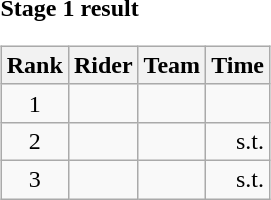<table>
<tr>
<td><strong>Stage 1 result</strong><br><table class="wikitable">
<tr>
<th scope="col">Rank</th>
<th scope="col">Rider</th>
<th scope="col">Team</th>
<th scope="col">Time</th>
</tr>
<tr>
<td style="text-align:center;">1</td>
<td></td>
<td></td>
<td style="text-align:right;"></td>
</tr>
<tr>
<td style="text-align:center;">2</td>
<td></td>
<td></td>
<td style="text-align:right;">s.t.</td>
</tr>
<tr>
<td style="text-align:center;">3</td>
<td></td>
<td></td>
<td style="text-align:right;">s.t.</td>
</tr>
</table>
</td>
</tr>
</table>
